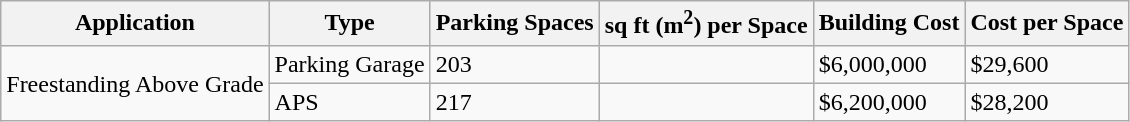<table class="wikitable">
<tr>
<th>Application</th>
<th>Type</th>
<th>Parking Spaces</th>
<th>sq ft (m<sup>2</sup>) per Space</th>
<th>Building Cost</th>
<th>Cost per Space</th>
</tr>
<tr>
<td rowspan="2">Freestanding Above Grade</td>
<td>Parking Garage</td>
<td>203</td>
<td></td>
<td>$6,000,000</td>
<td>$29,600</td>
</tr>
<tr>
<td>APS</td>
<td>217</td>
<td></td>
<td>$6,200,000</td>
<td>$28,200</td>
</tr>
</table>
